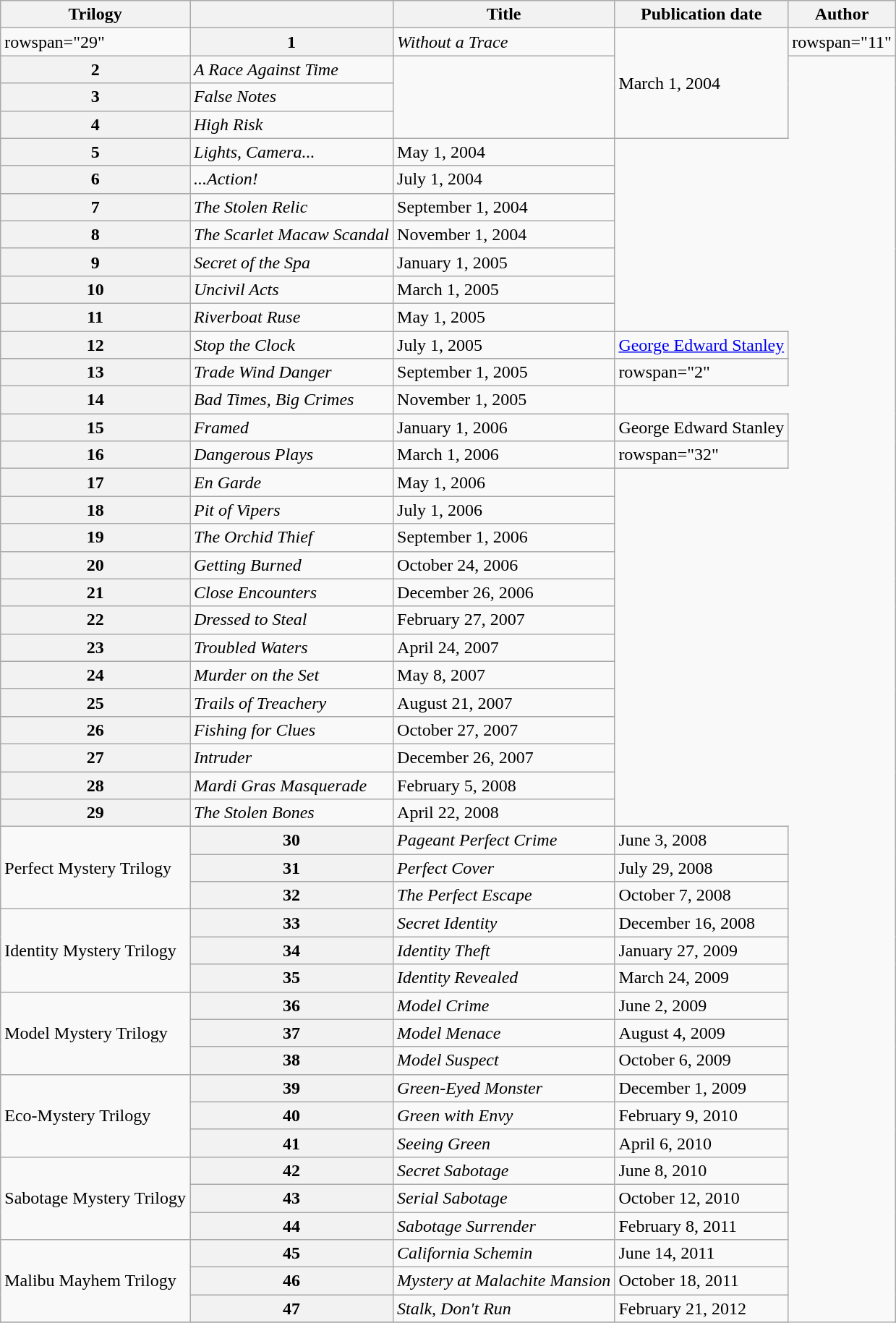<table class="wikitable">
<tr>
<th>Trilogy</th>
<th></th>
<th>Title</th>
<th>Publication date</th>
<th>Author</th>
</tr>
<tr>
<td>rowspan="29" </td>
<th>1</th>
<td><em>Without a Trace</em></td>
<td rowspan="4">March 1, 2004</td>
<td>rowspan="11" </td>
</tr>
<tr>
<th>2</th>
<td><em>A Race Against Time</em></td>
</tr>
<tr>
<th>3</th>
<td><em>False Notes</em></td>
</tr>
<tr>
<th>4</th>
<td><em>High Risk</em></td>
</tr>
<tr>
<th>5</th>
<td><em>Lights, Camera...</em></td>
<td>May 1, 2004</td>
</tr>
<tr>
<th>6</th>
<td><em>...Action!</em></td>
<td>July 1, 2004</td>
</tr>
<tr>
<th>7</th>
<td><em>The Stolen Relic</em></td>
<td>September 1, 2004</td>
</tr>
<tr>
<th>8</th>
<td><em>The Scarlet Macaw Scandal</em></td>
<td>November 1, 2004</td>
</tr>
<tr>
<th>9</th>
<td><em>Secret of the Spa</em></td>
<td>January 1, 2005</td>
</tr>
<tr>
<th>10</th>
<td><em>Uncivil Acts</em></td>
<td>March 1, 2005</td>
</tr>
<tr>
<th>11</th>
<td><em>Riverboat Ruse</em></td>
<td>May 1, 2005</td>
</tr>
<tr>
<th>12</th>
<td><em>Stop the Clock</em></td>
<td>July 1, 2005</td>
<td><a href='#'>George Edward Stanley</a></td>
</tr>
<tr>
<th>13</th>
<td><em>Trade Wind Danger</em></td>
<td>September 1, 2005</td>
<td>rowspan="2" </td>
</tr>
<tr>
<th>14</th>
<td><em>Bad Times, Big Crimes</em></td>
<td>November 1, 2005</td>
</tr>
<tr>
<th>15</th>
<td><em>Framed</em></td>
<td>January 1, 2006</td>
<td>George Edward Stanley</td>
</tr>
<tr>
<th>16</th>
<td><em>Dangerous Plays</em></td>
<td>March 1, 2006</td>
<td>rowspan="32" </td>
</tr>
<tr>
<th>17</th>
<td><em>En Garde</em></td>
<td>May 1, 2006</td>
</tr>
<tr>
<th>18</th>
<td><em>Pit of Vipers</em></td>
<td>July 1, 2006</td>
</tr>
<tr>
<th>19</th>
<td><em>The Orchid Thief</em></td>
<td>September 1, 2006</td>
</tr>
<tr>
<th>20</th>
<td><em>Getting Burned</em></td>
<td>October 24, 2006</td>
</tr>
<tr>
<th>21</th>
<td><em>Close Encounters</em></td>
<td>December 26, 2006</td>
</tr>
<tr>
<th>22</th>
<td><em>Dressed to Steal</em></td>
<td>February 27, 2007</td>
</tr>
<tr>
<th>23</th>
<td><em>Troubled Waters</em></td>
<td>April 24, 2007</td>
</tr>
<tr>
<th>24</th>
<td><em>Murder on the Set</em></td>
<td>May 8, 2007</td>
</tr>
<tr>
<th>25</th>
<td><em>Trails of Treachery</em></td>
<td>August 21, 2007</td>
</tr>
<tr>
<th>26</th>
<td><em>Fishing for Clues</em></td>
<td>October 27, 2007</td>
</tr>
<tr>
<th>27</th>
<td><em>Intruder</em></td>
<td>December 26, 2007</td>
</tr>
<tr>
<th>28</th>
<td><em>Mardi Gras Masquerade</em></td>
<td>February 5, 2008</td>
</tr>
<tr>
<th>29</th>
<td><em>The Stolen Bones</em></td>
<td>April 22, 2008</td>
</tr>
<tr>
<td rowspan="3">Perfect Mystery Trilogy</td>
<th>30</th>
<td><em>Pageant Perfect Crime</em></td>
<td>June 3, 2008</td>
</tr>
<tr>
<th>31</th>
<td><em>Perfect Cover</em></td>
<td>July 29, 2008</td>
</tr>
<tr>
<th>32</th>
<td><em>The Perfect Escape</em></td>
<td>October 7, 2008</td>
</tr>
<tr>
<td rowspan="3">Identity Mystery Trilogy</td>
<th>33</th>
<td><em>Secret Identity</em></td>
<td>December 16, 2008</td>
</tr>
<tr>
<th>34</th>
<td><em>Identity Theft</em></td>
<td>January 27, 2009</td>
</tr>
<tr>
<th>35</th>
<td><em>Identity Revealed</em></td>
<td>March 24, 2009</td>
</tr>
<tr>
<td rowspan="3">Model Mystery Trilogy</td>
<th>36</th>
<td><em>Model Crime</em></td>
<td>June 2, 2009</td>
</tr>
<tr>
<th>37</th>
<td><em>Model Menace</em></td>
<td>August 4, 2009</td>
</tr>
<tr>
<th>38</th>
<td><em>Model Suspect</em></td>
<td>October 6, 2009</td>
</tr>
<tr>
<td rowspan="3">Eco-Mystery Trilogy</td>
<th>39</th>
<td><em>Green-Eyed Monster</em></td>
<td>December 1, 2009</td>
</tr>
<tr>
<th>40</th>
<td><em>Green with Envy</em></td>
<td>February 9, 2010</td>
</tr>
<tr>
<th>41</th>
<td><em>Seeing Green</em></td>
<td>April 6, 2010</td>
</tr>
<tr>
<td rowspan="3">Sabotage Mystery Trilogy</td>
<th>42</th>
<td><em>Secret Sabotage</em></td>
<td>June 8, 2010</td>
</tr>
<tr>
<th>43</th>
<td><em>Serial Sabotage</em></td>
<td>October 12, 2010</td>
</tr>
<tr>
<th>44</th>
<td><em>Sabotage Surrender</em></td>
<td>February 8, 2011</td>
</tr>
<tr>
<td rowspan="3">Malibu Mayhem Trilogy</td>
<th>45</th>
<td><em>California Schemin</em></td>
<td>June 14, 2011</td>
</tr>
<tr>
<th>46</th>
<td><em>Mystery at Malachite Mansion</em></td>
<td>October 18, 2011</td>
</tr>
<tr>
<th>47</th>
<td><em>Stalk, Don't Run</em></td>
<td>February 21, 2012</td>
</tr>
<tr>
</tr>
</table>
